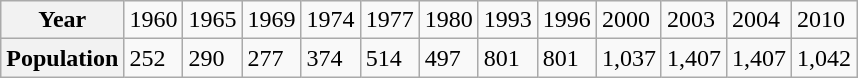<table class="wikitable">
<tr>
<th>Year</th>
<td>1960</td>
<td>1965</td>
<td>1969</td>
<td>1974</td>
<td>1977</td>
<td>1980</td>
<td>1993</td>
<td>1996</td>
<td>2000</td>
<td>2003</td>
<td>2004</td>
<td>2010</td>
</tr>
<tr>
<th>Population</th>
<td>252</td>
<td>290</td>
<td>277</td>
<td>374</td>
<td>514</td>
<td>497</td>
<td>801</td>
<td>801</td>
<td>1,037</td>
<td>1,407</td>
<td>1,407</td>
<td>1,042</td>
</tr>
</table>
